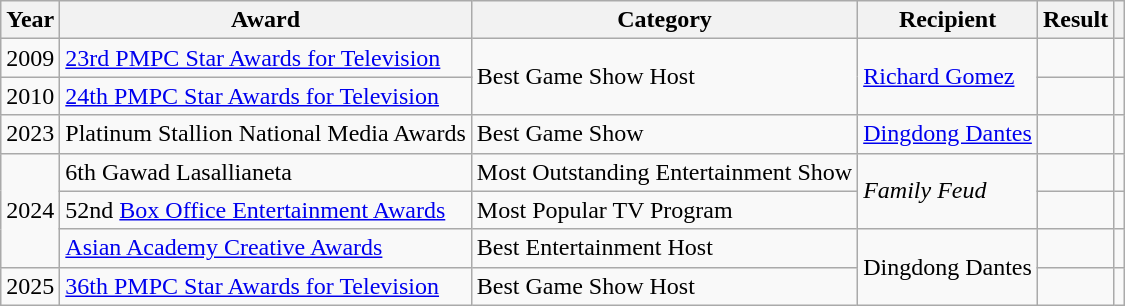<table class="wikitable">
<tr>
<th>Year</th>
<th>Award</th>
<th>Category</th>
<th>Recipient</th>
<th>Result</th>
<th></th>
</tr>
<tr>
<td>2009</td>
<td><a href='#'>23rd PMPC Star Awards for Television</a></td>
<td rowspan=2>Best Game Show Host</td>
<td rowspan=2><a href='#'>Richard Gomez</a></td>
<td></td>
<td></td>
</tr>
<tr>
<td>2010</td>
<td><a href='#'>24th PMPC Star Awards for Television</a></td>
<td></td>
<td></td>
</tr>
<tr>
<td>2023</td>
<td>Platinum Stallion National Media Awards</td>
<td>Best Game Show</td>
<td><a href='#'>Dingdong Dantes</a></td>
<td></td>
<td></td>
</tr>
<tr>
<td rowspan=3>2024</td>
<td>6th Gawad Lasallianeta</td>
<td>Most Outstanding Entertainment Show</td>
<td rowspan=2><em>Family Feud</em></td>
<td></td>
<td></td>
</tr>
<tr>
<td>52nd <a href='#'>Box Office Entertainment Awards</a></td>
<td>Most Popular TV Program</td>
<td></td>
<td></td>
</tr>
<tr>
<td><a href='#'>Asian Academy Creative Awards</a></td>
<td>Best Entertainment Host</td>
<td rowspan=2>Dingdong Dantes</td>
<td></td>
<td></td>
</tr>
<tr>
<td>2025</td>
<td><a href='#'>36th PMPC Star Awards for Television</a></td>
<td>Best Game Show Host</td>
<td></td>
<td></td>
</tr>
</table>
